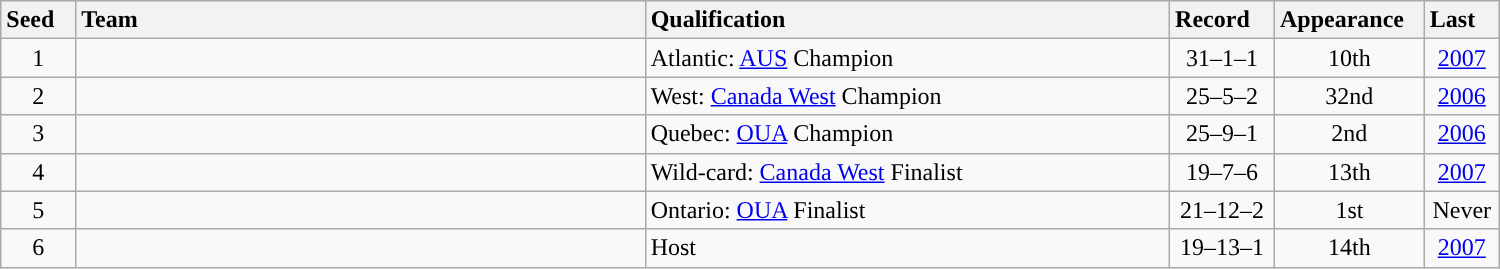<table class="wikitable sortable" style="text-align: center;" width=1000>
<tr style="background:#efefef; text-align:center">
<th style="text-align:left" width=5%>Seed</th>
<th style="text-align:left" width=38%>Team</th>
<th style="text-align:left" width=35%>Qualification</th>
<th style="text-align:left" width=7%>Record</th>
<th style="text-align:left" width=10%>Appearance</th>
<th style="text-align:left" width=6%>Last</th>
</tr>
<tr style="text-align:center">
<td style="text-align:center">1</td>
<td style="text-align:left; "><a href='#'></a></td>
<td style="text-align:left">Atlantic: <a href='#'>AUS</a> Champion</td>
<td style="text-align:center">31–1–1</td>
<td style=center>10th</td>
<td style="text-align:center"><a href='#'>2007</a></td>
</tr>
<tr style="text-align:center">
<td style="text-align:center">2</td>
<td style="text-align:left; "><a href='#'></a></td>
<td style="text-align:left">West: <a href='#'>Canada West</a> Champion</td>
<td style="text-align:center">25–5–2</td>
<td style=center>32nd</td>
<td style="text-align:center"><a href='#'>2006</a></td>
</tr>
<tr style="text-align:center">
<td style="text-align:center">3</td>
<td style="text-align:left; "><a href='#'></a></td>
<td style="text-align:left">Quebec: <a href='#'>OUA</a> Champion</td>
<td style="text-align:center">25–9–1</td>
<td style=center>2nd</td>
<td style="text-align:center"><a href='#'>2006</a></td>
</tr>
<tr style="text-align:center">
<td style="text-align:center">4</td>
<td style="text-align:left; "><a href='#'></a></td>
<td style="text-align:left">Wild-card: <a href='#'>Canada West</a> Finalist</td>
<td style="text-align:center">19–7–6</td>
<td style=center>13th</td>
<td style="text-align:center"><a href='#'>2007</a></td>
</tr>
<tr style="text-align:center">
<td style="text-align:center">5</td>
<td style="text-align:left; "><a href='#'></a></td>
<td style="text-align:left">Ontario: <a href='#'>OUA</a> Finalist</td>
<td style="text-align:center">21–12–2</td>
<td style=center>1st</td>
<td style="text-align:center">Never</td>
</tr>
<tr style="text-align:center">
<td style="text-align:center">6</td>
<td style="text-align:left; "><a href='#'></a></td>
<td style="text-align:left">Host</td>
<td style="text-align:center">19–13–1</td>
<td style=center>14th</td>
<td style="text-align:center"><a href='#'>2007</a></td>
</tr>
</table>
